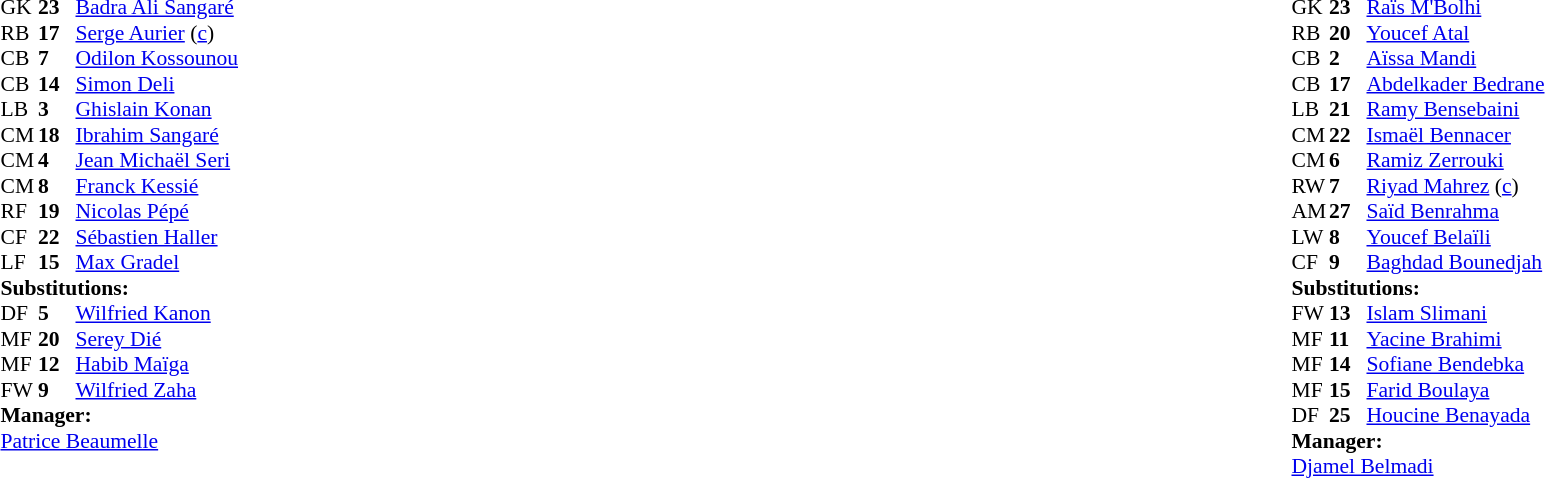<table width="100%">
<tr>
<td valign="top" width="40%"><br><table style="font-size:90%" cellspacing="0" cellpadding="0">
<tr>
<th width=25></th>
<th width=25></th>
</tr>
<tr>
<td>GK</td>
<td><strong>23</strong></td>
<td><a href='#'>Badra Ali Sangaré</a></td>
</tr>
<tr>
<td>RB</td>
<td><strong>17</strong></td>
<td><a href='#'>Serge Aurier</a> (<a href='#'>c</a>)</td>
<td></td>
<td></td>
</tr>
<tr>
<td>CB</td>
<td><strong>7</strong></td>
<td><a href='#'>Odilon Kossounou</a></td>
</tr>
<tr>
<td>CB</td>
<td><strong>14</strong></td>
<td><a href='#'>Simon Deli</a></td>
<td></td>
<td></td>
</tr>
<tr>
<td>LB</td>
<td><strong>3</strong></td>
<td><a href='#'>Ghislain Konan</a></td>
</tr>
<tr>
<td>CM</td>
<td><strong>18</strong></td>
<td><a href='#'>Ibrahim Sangaré</a></td>
<td></td>
<td></td>
</tr>
<tr>
<td>CM</td>
<td><strong>4</strong></td>
<td><a href='#'>Jean Michaël Seri</a></td>
</tr>
<tr>
<td>CM</td>
<td><strong>8</strong></td>
<td><a href='#'>Franck Kessié</a></td>
</tr>
<tr>
<td>RF</td>
<td><strong>19</strong></td>
<td><a href='#'>Nicolas Pépé</a></td>
<td></td>
<td></td>
</tr>
<tr>
<td>CF</td>
<td><strong>22</strong></td>
<td><a href='#'>Sébastien Haller</a></td>
</tr>
<tr>
<td>LF</td>
<td><strong>15</strong></td>
<td><a href='#'>Max Gradel</a></td>
</tr>
<tr>
<td colspan=3><strong>Substitutions:</strong></td>
</tr>
<tr>
<td>DF</td>
<td><strong>5</strong></td>
<td><a href='#'>Wilfried Kanon</a></td>
<td></td>
<td></td>
</tr>
<tr>
<td>MF</td>
<td><strong>20</strong></td>
<td><a href='#'>Serey Dié</a></td>
<td></td>
<td></td>
</tr>
<tr>
<td>MF</td>
<td><strong>12</strong></td>
<td><a href='#'>Habib Maïga</a></td>
<td></td>
<td></td>
</tr>
<tr>
<td>FW</td>
<td><strong>9</strong></td>
<td><a href='#'>Wilfried Zaha</a></td>
<td></td>
<td></td>
</tr>
<tr>
<td colspan=3><strong>Manager:</strong></td>
</tr>
<tr>
<td colspan=3> <a href='#'>Patrice Beaumelle</a></td>
</tr>
</table>
</td>
<td valign="top"></td>
<td valign="top" width="50%"><br><table style="font-size:90%; margin:auto" cellspacing="0" cellpadding="0">
<tr>
<th width=25></th>
<th width=25></th>
</tr>
<tr>
<td>GK</td>
<td><strong>23</strong></td>
<td><a href='#'>Raïs M'Bolhi</a></td>
</tr>
<tr>
<td>RB</td>
<td><strong>20</strong></td>
<td><a href='#'>Youcef Atal</a></td>
<td></td>
<td></td>
</tr>
<tr>
<td>CB</td>
<td><strong>2</strong></td>
<td><a href='#'>Aïssa Mandi</a></td>
</tr>
<tr>
<td>CB</td>
<td><strong>17</strong></td>
<td><a href='#'>Abdelkader Bedrane</a></td>
</tr>
<tr>
<td>LB</td>
<td><strong>21</strong></td>
<td><a href='#'>Ramy Bensebaini</a></td>
</tr>
<tr>
<td>CM</td>
<td><strong>22</strong></td>
<td><a href='#'>Ismaël Bennacer</a></td>
<td></td>
<td></td>
</tr>
<tr>
<td>CM</td>
<td><strong>6</strong></td>
<td><a href='#'>Ramiz Zerrouki</a></td>
</tr>
<tr>
<td>RW</td>
<td><strong>7</strong></td>
<td><a href='#'>Riyad Mahrez</a> (<a href='#'>c</a>)</td>
</tr>
<tr>
<td>AM</td>
<td><strong>27</strong></td>
<td><a href='#'>Saïd Benrahma</a></td>
<td></td>
<td></td>
</tr>
<tr>
<td>LW</td>
<td><strong>8</strong></td>
<td><a href='#'>Youcef Belaïli</a></td>
<td></td>
<td></td>
</tr>
<tr>
<td>CF</td>
<td><strong>9</strong></td>
<td><a href='#'>Baghdad Bounedjah</a></td>
<td></td>
<td></td>
</tr>
<tr>
<td colspan=3><strong>Substitutions:</strong></td>
</tr>
<tr>
<td>FW</td>
<td><strong>13</strong></td>
<td><a href='#'>Islam Slimani</a></td>
<td></td>
<td></td>
</tr>
<tr>
<td>MF</td>
<td><strong>11</strong></td>
<td><a href='#'>Yacine Brahimi</a></td>
<td></td>
<td></td>
</tr>
<tr>
<td>MF</td>
<td><strong>14</strong></td>
<td><a href='#'>Sofiane Bendebka</a></td>
<td></td>
<td></td>
</tr>
<tr>
<td>MF</td>
<td><strong>15</strong></td>
<td><a href='#'>Farid Boulaya</a></td>
<td></td>
<td></td>
</tr>
<tr>
<td>DF</td>
<td><strong>25</strong></td>
<td><a href='#'>Houcine Benayada</a></td>
<td></td>
<td></td>
</tr>
<tr>
<td colspan=3><strong>Manager:</strong></td>
</tr>
<tr>
<td colspan=3><a href='#'>Djamel Belmadi</a></td>
</tr>
</table>
</td>
</tr>
</table>
